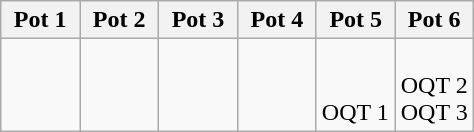<table class=wikitable>
<tr>
<th width=16.7%>Pot 1</th>
<th width=16.7%>Pot 2</th>
<th width=16.7%>Pot 3</th>
<th width=16.7%>Pot 4</th>
<th width=16.7%>Pot 5</th>
<th width=16.7%>Pot 6</th>
</tr>
<tr>
<td><br><br>
</td>
<td><br><br>
</td>
<td><br><br>
</td>
<td><br><br>
</td>
<td><br><br>
OQT 1</td>
<td><br>OQT 2<br>
OQT 3</td>
</tr>
</table>
